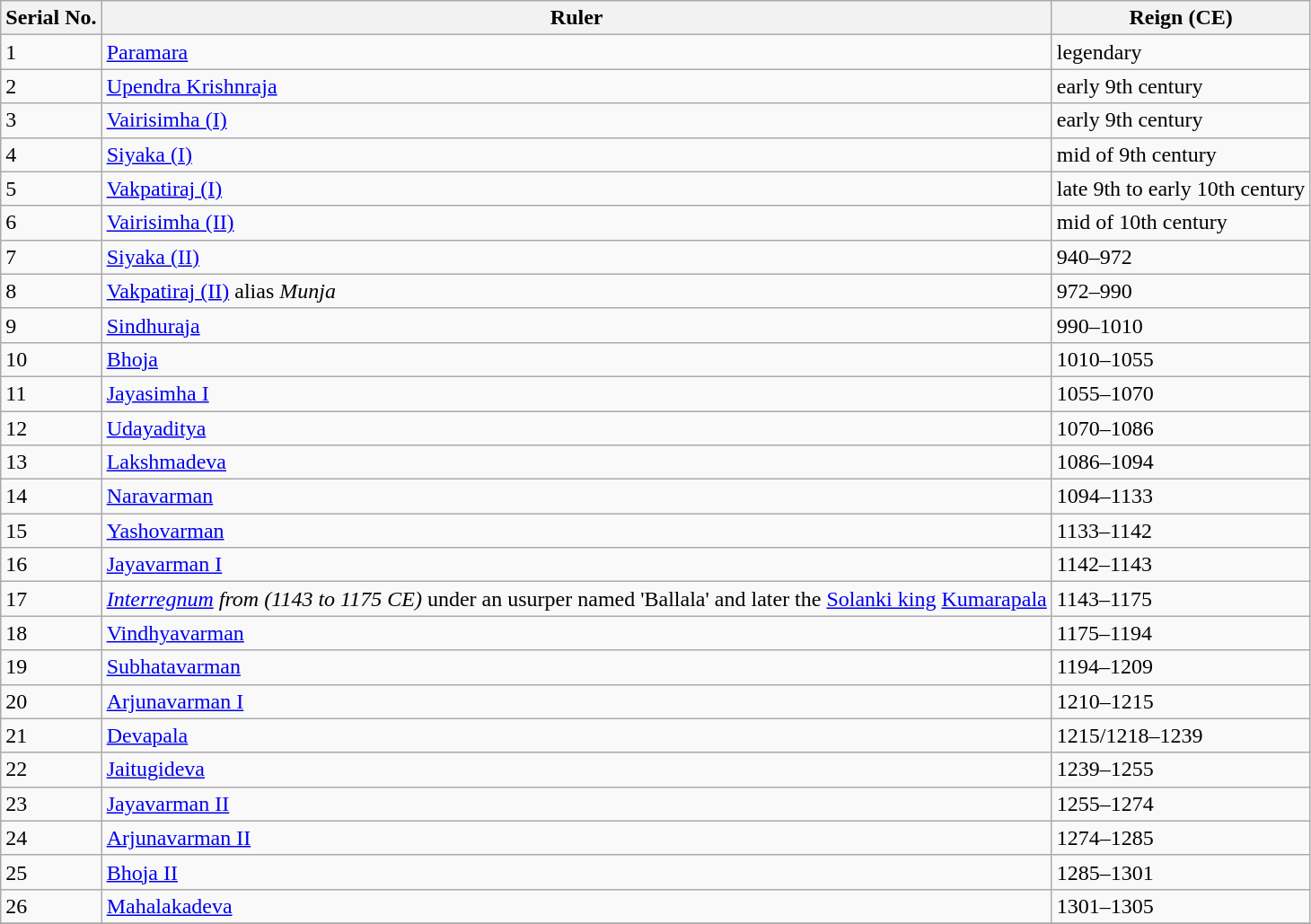<table class="wikitable">
<tr>
<th>Serial No.</th>
<th>Ruler</th>
<th>Reign (CE)</th>
</tr>
<tr>
<td>1</td>
<td><a href='#'>Paramara</a></td>
<td>legendary</td>
</tr>
<tr>
<td>2</td>
<td><a href='#'>Upendra Krishnraja</a></td>
<td>early 9th century</td>
</tr>
<tr>
<td>3</td>
<td><a href='#'>Vairisimha (I)</a></td>
<td>early 9th century</td>
</tr>
<tr>
<td>4</td>
<td><a href='#'>Siyaka (I)</a></td>
<td>mid of 9th century</td>
</tr>
<tr>
<td>5</td>
<td><a href='#'>Vakpatiraj (I)</a></td>
<td>late 9th to early 10th century</td>
</tr>
<tr>
<td>6</td>
<td><a href='#'>Vairisimha (II)</a></td>
<td>mid of 10th century</td>
</tr>
<tr>
<td>7</td>
<td><a href='#'>Siyaka (II)</a></td>
<td>940–972</td>
</tr>
<tr>
<td>8</td>
<td><a href='#'>Vakpatiraj (II)</a> alias <em>Munja</em></td>
<td>972–990</td>
</tr>
<tr>
<td>9</td>
<td><a href='#'>Sindhuraja</a></td>
<td>990–1010</td>
</tr>
<tr>
<td>10</td>
<td><a href='#'>Bhoja</a></td>
<td>1010–1055</td>
</tr>
<tr>
<td>11</td>
<td><a href='#'>Jayasimha I</a></td>
<td>1055–1070</td>
</tr>
<tr>
<td>12</td>
<td><a href='#'>Udayaditya</a></td>
<td>1070–1086</td>
</tr>
<tr>
<td>13</td>
<td><a href='#'>Lakshmadeva</a></td>
<td>1086–1094</td>
</tr>
<tr>
<td>14</td>
<td><a href='#'>Naravarman</a></td>
<td>1094–1133</td>
</tr>
<tr>
<td>15</td>
<td><a href='#'>Yashovarman</a></td>
<td>1133–1142</td>
</tr>
<tr>
<td>16</td>
<td><a href='#'>Jayavarman I</a></td>
<td>1142–1143</td>
</tr>
<tr>
<td>17</td>
<td><em><a href='#'>Interregnum</a> from (1143 to 1175 CE)</em> under an usurper named 'Ballala' and later the <a href='#'>Solanki king</a> <a href='#'>Kumarapala</a></td>
<td>1143–1175</td>
</tr>
<tr>
<td>18</td>
<td><a href='#'>Vindhyavarman</a></td>
<td>1175–1194</td>
</tr>
<tr>
<td>19</td>
<td><a href='#'>Subhatavarman</a></td>
<td>1194–1209</td>
</tr>
<tr>
<td>20</td>
<td><a href='#'>Arjunavarman I</a></td>
<td>1210–1215</td>
</tr>
<tr>
<td>21</td>
<td><a href='#'>Devapala</a></td>
<td>1215/1218–1239</td>
</tr>
<tr>
<td>22</td>
<td><a href='#'>Jaitugideva</a></td>
<td>1239–1255</td>
</tr>
<tr>
<td>23</td>
<td><a href='#'>Jayavarman II</a></td>
<td>1255–1274</td>
</tr>
<tr>
<td>24</td>
<td><a href='#'>Arjunavarman II</a></td>
<td>1274–1285</td>
</tr>
<tr>
<td>25</td>
<td><a href='#'>Bhoja II</a></td>
<td>1285–1301</td>
</tr>
<tr>
<td>26</td>
<td><a href='#'>Mahalakadeva</a></td>
<td>1301–1305</td>
</tr>
<tr>
</tr>
</table>
